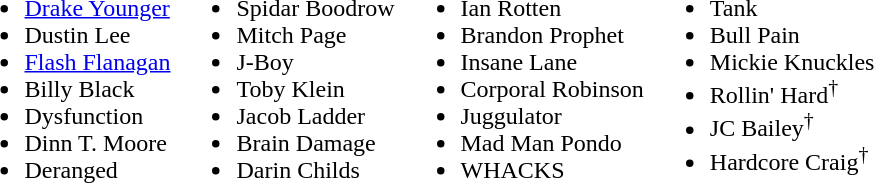<table>
<tr>
<td valign=top><br><ul><li><a href='#'>Drake Younger</a></li><li>Dustin Lee</li><li><a href='#'>Flash Flanagan</a></li><li>Billy Black</li><li>Dysfunction</li><li>Dinn T. Moore</li><li>Deranged</li></ul></td>
<td valign=top><br><ul><li>Spidar Boodrow</li><li>Mitch Page</li><li>J-Boy</li><li>Toby Klein</li><li>Jacob Ladder</li><li>Brain Damage</li><li>Darin Childs</li></ul></td>
<td valign=top><br><ul><li>Ian Rotten</li><li>Brandon Prophet</li><li>Insane Lane</li><li>Corporal Robinson</li><li>Juggulator</li><li>Mad Man Pondo</li><li>WHACKS</li></ul></td>
<td valign=top><br><ul><li>Tank</li><li>Bull Pain</li><li>Mickie Knuckles</li><li>Rollin' Hard<sup>†</sup></li><li>JC Bailey<sup>†</sup></li><li>Hardcore Craig<sup>†</sup></li></ul></td>
</tr>
</table>
